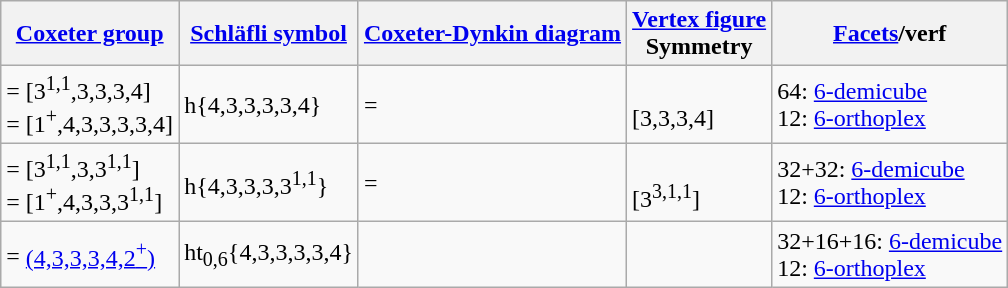<table class='wikitable'>
<tr>
<th><a href='#'>Coxeter group</a></th>
<th><a href='#'>Schläfli symbol</a></th>
<th><a href='#'>Coxeter-Dynkin diagram</a></th>
<th><a href='#'>Vertex figure</a><br>Symmetry</th>
<th><a href='#'>Facets</a>/verf</th>
</tr>
<tr>
<td> = [3<sup>1,1</sup>,3,3,3,4]<br>= [1<sup>+</sup>,4,3,3,3,3,4]</td>
<td>h{4,3,3,3,3,4}</td>
<td> = </td>
<td><br>[3,3,3,4]</td>
<td>64: <a href='#'>6-demicube</a><br>12: <a href='#'>6-orthoplex</a></td>
</tr>
<tr>
<td> = [3<sup>1,1</sup>,3,3<sup>1,1</sup>]<br>= [1<sup>+</sup>,4,3,3,3<sup>1,1</sup>]</td>
<td>h{4,3,3,3,3<sup>1,1</sup>}</td>
<td> = </td>
<td><br>[3<sup>3,1,1</sup>]</td>
<td>32+32: <a href='#'>6-demicube</a><br>12: <a href='#'>6-orthoplex</a></td>
</tr>
<tr>
<td> = <a href='#'>(4,3,3,3,4,2<sup>+</sup>)</a></td>
<td>ht<sub>0,6</sub>{4,3,3,3,3,4}</td>
<td></td>
<td></td>
<td>32+16+16: <a href='#'>6-demicube</a><br>12: <a href='#'>6-orthoplex</a></td>
</tr>
</table>
